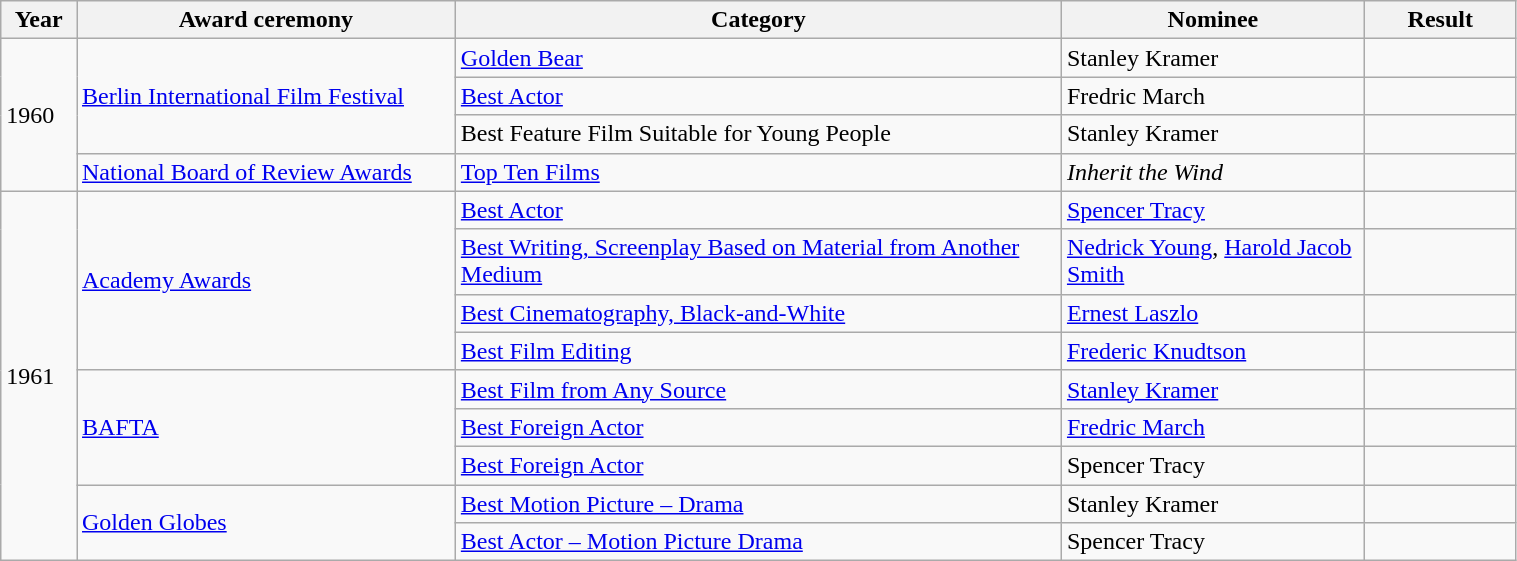<table class="wikitable" width="80%">
<tr>
<th width="5%">Year</th>
<th width="25%">Award ceremony</th>
<th width="40%">Category</th>
<th width="20%">Nominee</th>
<th width="10%">Result</th>
</tr>
<tr>
<td rowspan="4">1960</td>
<td rowspan="3"><a href='#'>Berlin International Film Festival</a></td>
<td><a href='#'>Golden Bear</a></td>
<td>Stanley Kramer</td>
<td></td>
</tr>
<tr>
<td><a href='#'>Best Actor</a></td>
<td>Fredric March</td>
<td></td>
</tr>
<tr>
<td>Best Feature Film Suitable for Young People</td>
<td>Stanley Kramer</td>
<td></td>
</tr>
<tr>
<td><a href='#'>National Board of Review Awards</a></td>
<td><a href='#'>Top Ten Films</a></td>
<td><em>Inherit the Wind</em></td>
<td></td>
</tr>
<tr>
<td rowspan="9">1961</td>
<td rowspan=4><a href='#'>Academy Awards</a></td>
<td><a href='#'>Best Actor</a></td>
<td><a href='#'>Spencer Tracy</a></td>
<td></td>
</tr>
<tr>
<td><a href='#'>Best Writing, Screenplay Based on Material from Another Medium</a></td>
<td><a href='#'>Nedrick Young</a>, <a href='#'>Harold Jacob Smith</a></td>
<td></td>
</tr>
<tr>
<td><a href='#'>Best Cinematography, Black-and-White</a></td>
<td><a href='#'>Ernest Laszlo</a></td>
<td></td>
</tr>
<tr>
<td><a href='#'>Best Film Editing</a></td>
<td><a href='#'>Frederic Knudtson</a></td>
<td></td>
</tr>
<tr>
<td rowspan=3><a href='#'>BAFTA</a></td>
<td><a href='#'>Best Film from Any Source</a></td>
<td><a href='#'>Stanley Kramer</a></td>
<td></td>
</tr>
<tr>
<td><a href='#'>Best Foreign Actor</a></td>
<td><a href='#'>Fredric March</a></td>
<td></td>
</tr>
<tr>
<td><a href='#'>Best Foreign Actor</a></td>
<td>Spencer Tracy</td>
<td></td>
</tr>
<tr>
<td rowspan=2><a href='#'>Golden Globes</a></td>
<td><a href='#'>Best Motion Picture – Drama</a></td>
<td>Stanley Kramer</td>
<td></td>
</tr>
<tr>
<td><a href='#'>Best Actor – Motion Picture Drama</a></td>
<td>Spencer Tracy</td>
<td></td>
</tr>
</table>
